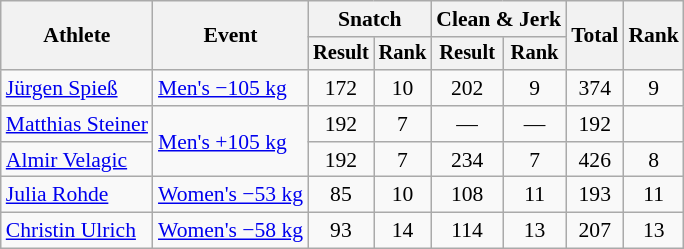<table class="wikitable" style="font-size:90%">
<tr>
<th rowspan="2">Athlete</th>
<th rowspan="2">Event</th>
<th colspan="2">Snatch</th>
<th colspan="2">Clean & Jerk</th>
<th rowspan="2">Total</th>
<th rowspan="2">Rank</th>
</tr>
<tr style="font-size:95%">
<th>Result</th>
<th>Rank</th>
<th>Result</th>
<th>Rank</th>
</tr>
<tr align=center>
<td align=left><a href='#'>Jürgen Spieß</a></td>
<td align=left><a href='#'>Men's −105 kg</a></td>
<td>172</td>
<td>10</td>
<td>202</td>
<td>9</td>
<td>374</td>
<td>9</td>
</tr>
<tr align=center>
<td align=left><a href='#'>Matthias Steiner</a></td>
<td align=left rowspan=2><a href='#'>Men's +105 kg</a></td>
<td>192</td>
<td>7</td>
<td>—</td>
<td>—</td>
<td>192</td>
<td></td>
</tr>
<tr align=center>
<td align=left><a href='#'>Almir Velagic</a></td>
<td>192</td>
<td>7</td>
<td>234</td>
<td>7</td>
<td>426</td>
<td>8</td>
</tr>
<tr align=center>
<td align=left><a href='#'>Julia Rohde</a></td>
<td align=left><a href='#'>Women's −53 kg</a></td>
<td>85</td>
<td>10</td>
<td>108</td>
<td>11</td>
<td>193</td>
<td>11</td>
</tr>
<tr align=center>
<td align=left><a href='#'>Christin Ulrich</a></td>
<td align=left><a href='#'>Women's −58 kg</a></td>
<td>93</td>
<td>14</td>
<td>114</td>
<td>13</td>
<td>207</td>
<td>13</td>
</tr>
</table>
